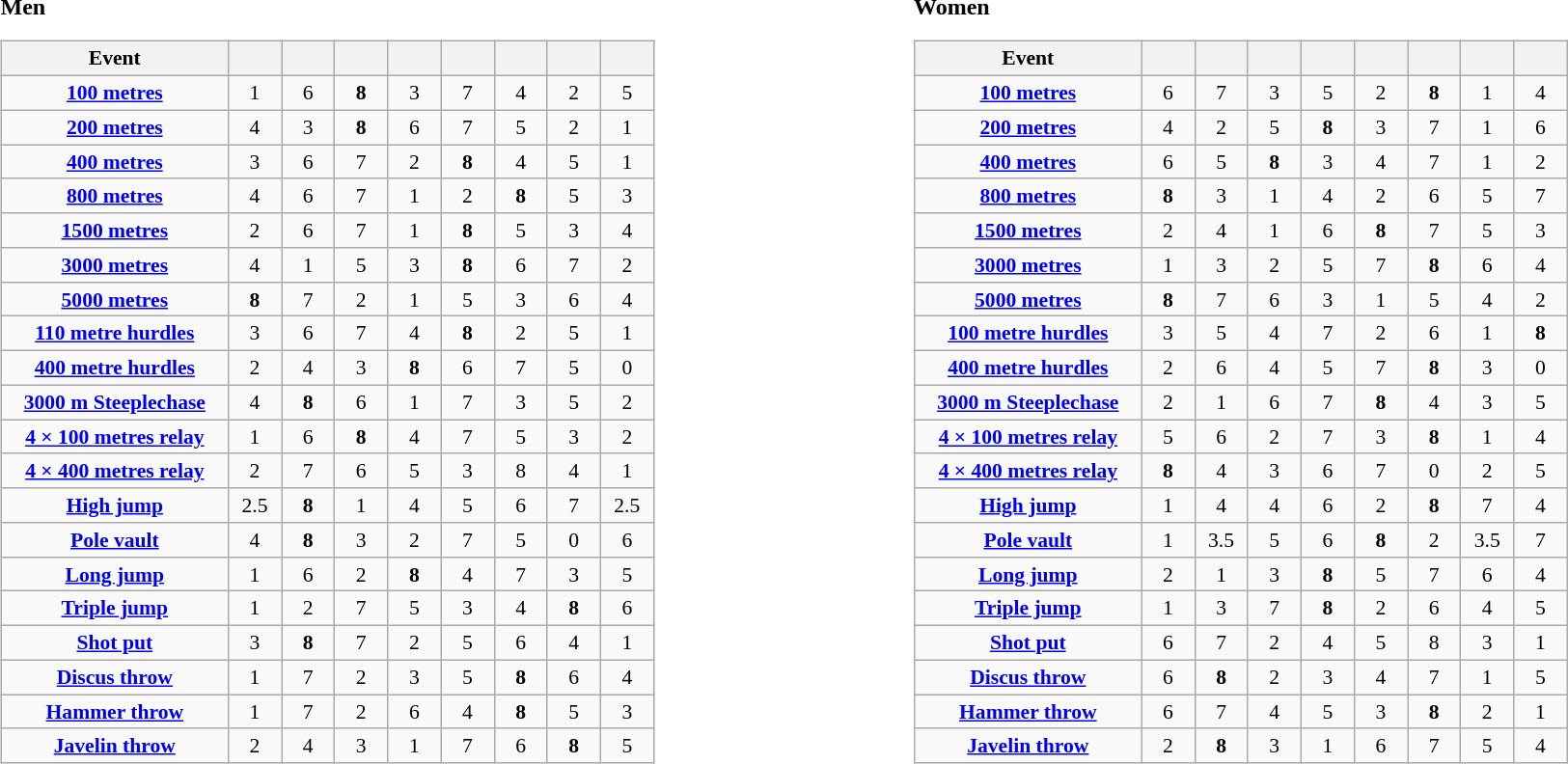<table>
<tr>
<td valign="top" width=33%><br><strong>Men</strong><table cellspacing="0" cellpadding="3" style="background-color: #f9f9f9; font-size: 90%; text-align: center" class="wikitable">
<tr>
<th width=150>Event</th>
<th width=30></th>
<th width=30></th>
<th width=30></th>
<th width=30></th>
<th width=30></th>
<th width=30></th>
<th width=30></th>
<th width=30></th>
</tr>
<tr>
<td><strong><a href='#'>100 metres</a></strong></td>
<td>1</td>
<td>6</td>
<td><strong>8</strong></td>
<td>3</td>
<td>7</td>
<td>4</td>
<td>2</td>
<td>5</td>
</tr>
<tr>
<td><strong><a href='#'>200 metres</a></strong></td>
<td>4</td>
<td>3</td>
<td><strong>8</strong></td>
<td>6</td>
<td>7</td>
<td>5</td>
<td>2</td>
<td>1</td>
</tr>
<tr>
<td><strong><a href='#'>400 metres</a></strong></td>
<td>3</td>
<td>6</td>
<td>7</td>
<td>2</td>
<td><strong>8</strong></td>
<td>4</td>
<td>5</td>
<td>1</td>
</tr>
<tr>
<td><strong><a href='#'>800 metres</a></strong></td>
<td>4</td>
<td>6</td>
<td>7</td>
<td>1</td>
<td>2</td>
<td><strong>8</strong></td>
<td>5</td>
<td>3</td>
</tr>
<tr>
<td><strong><a href='#'>1500 metres</a></strong></td>
<td>2</td>
<td>6</td>
<td>7</td>
<td>1</td>
<td><strong>8</strong></td>
<td>5</td>
<td>3</td>
<td>4</td>
</tr>
<tr>
<td><strong><a href='#'>3000 metres</a></strong></td>
<td>4</td>
<td>1</td>
<td>5</td>
<td>3</td>
<td><strong>8</strong></td>
<td>6</td>
<td>7</td>
<td>2</td>
</tr>
<tr>
<td><strong><a href='#'>5000 metres</a></strong></td>
<td><strong>8</strong></td>
<td>7</td>
<td>2</td>
<td>1</td>
<td>5</td>
<td>3</td>
<td>6</td>
<td>4</td>
</tr>
<tr>
<td><strong><a href='#'>110 metre hurdles</a></strong></td>
<td>3</td>
<td>6</td>
<td>7</td>
<td>4</td>
<td><strong>8</strong></td>
<td>2</td>
<td>5</td>
<td>1</td>
</tr>
<tr>
<td><strong><a href='#'>400 metre hurdles</a></strong></td>
<td>2</td>
<td>4</td>
<td>3</td>
<td><strong>8</strong></td>
<td>6</td>
<td>7</td>
<td>5</td>
<td>0</td>
</tr>
<tr>
<td><strong><a href='#'>3000 m Steeplechase</a></strong></td>
<td>4</td>
<td><strong>8</strong></td>
<td>6</td>
<td>1</td>
<td>7</td>
<td>3</td>
<td>5</td>
<td>2</td>
</tr>
<tr>
<td><strong><a href='#'>4 × 100 metres relay</a></strong></td>
<td>1</td>
<td>6</td>
<td><strong>8</strong></td>
<td>4</td>
<td>7</td>
<td>5</td>
<td>3</td>
<td>2</td>
</tr>
<tr>
<td><strong><a href='#'>4 × 400 metres relay</a></strong></td>
<td>2</td>
<td>7</td>
<td>6</td>
<td>5</td>
<td>3</td>
<td>8</td>
<td>4</td>
<td>1</td>
</tr>
<tr>
<td><strong><a href='#'>High jump</a></strong></td>
<td>2.5</td>
<td><strong>8</strong></td>
<td>1</td>
<td>4</td>
<td>5</td>
<td>6</td>
<td>7</td>
<td>2.5</td>
</tr>
<tr>
<td><strong><a href='#'>Pole vault</a></strong></td>
<td>4</td>
<td><strong>8</strong></td>
<td>3</td>
<td>2</td>
<td>7</td>
<td>5</td>
<td>0</td>
<td>6</td>
</tr>
<tr>
<td><strong><a href='#'>Long jump</a></strong></td>
<td>1</td>
<td>6</td>
<td>2</td>
<td><strong>8</strong></td>
<td>4</td>
<td>7</td>
<td>3</td>
<td>5</td>
</tr>
<tr>
<td><strong><a href='#'>Triple jump</a></strong></td>
<td>1</td>
<td>2</td>
<td>7</td>
<td>5</td>
<td>3</td>
<td>4</td>
<td><strong>8</strong></td>
<td>6</td>
</tr>
<tr>
<td><strong><a href='#'>Shot put</a></strong></td>
<td>3</td>
<td><strong>8</strong></td>
<td>7</td>
<td>2</td>
<td>5</td>
<td>6</td>
<td>4</td>
<td>1</td>
</tr>
<tr>
<td><strong><a href='#'>Discus throw</a></strong></td>
<td>1</td>
<td>7</td>
<td>2</td>
<td>3</td>
<td>5</td>
<td><strong>8</strong></td>
<td>6</td>
<td>4</td>
</tr>
<tr>
<td><strong><a href='#'>Hammer throw</a></strong></td>
<td>1</td>
<td>7</td>
<td>2</td>
<td>6</td>
<td>4</td>
<td><strong>8</strong></td>
<td>5</td>
<td>3</td>
</tr>
<tr>
<td><strong><a href='#'>Javelin throw</a></strong></td>
<td>2</td>
<td>4</td>
<td>3</td>
<td>1</td>
<td>7</td>
<td>6</td>
<td><strong>8</strong></td>
<td>5</td>
</tr>
</table>
</td>
<td valign="top" width=33%><br><strong>Women</strong><table cellspacing="0" cellpadding="3" style="background-color: #f9f9f9; font-size: 90%; text-align: center" class="wikitable">
<tr>
<th width=150>Event</th>
<th width=30></th>
<th width=30></th>
<th width=30></th>
<th width=30></th>
<th width=30></th>
<th width=30></th>
<th width=30></th>
<th width=30></th>
</tr>
<tr>
<td><strong><a href='#'>100 metres</a></strong></td>
<td>6</td>
<td>7</td>
<td>3</td>
<td>5</td>
<td>2</td>
<td><strong>8</strong></td>
<td>1</td>
<td>4</td>
</tr>
<tr>
<td><strong><a href='#'>200 metres</a></strong></td>
<td>4</td>
<td>2</td>
<td>5</td>
<td><strong>8</strong></td>
<td>3</td>
<td>7</td>
<td>1</td>
<td>6</td>
</tr>
<tr>
<td><strong><a href='#'>400 metres</a></strong></td>
<td>6</td>
<td>5</td>
<td><strong>8</strong></td>
<td>3</td>
<td>4</td>
<td>7</td>
<td>1</td>
<td>2</td>
</tr>
<tr>
<td><strong><a href='#'>800 metres</a></strong></td>
<td><strong>8</strong></td>
<td>3</td>
<td>1</td>
<td>4</td>
<td>2</td>
<td>6</td>
<td>5</td>
<td>7</td>
</tr>
<tr>
<td><strong><a href='#'>1500 metres</a></strong></td>
<td>2</td>
<td>4</td>
<td>1</td>
<td>6</td>
<td><strong>8</strong></td>
<td>7</td>
<td>5</td>
<td>3</td>
</tr>
<tr>
<td><strong><a href='#'>3000 metres</a></strong></td>
<td>1</td>
<td>3</td>
<td>2</td>
<td>5</td>
<td>7</td>
<td><strong>8</strong></td>
<td>6</td>
<td>4</td>
</tr>
<tr>
<td><strong><a href='#'>5000 metres</a></strong></td>
<td><strong>8</strong></td>
<td>7</td>
<td>6</td>
<td>3</td>
<td>1</td>
<td>5</td>
<td>4</td>
<td>2</td>
</tr>
<tr>
<td><strong><a href='#'>100 metre hurdles</a></strong></td>
<td>3</td>
<td>5</td>
<td>4</td>
<td>7</td>
<td>2</td>
<td>6</td>
<td>1</td>
<td><strong>8</strong></td>
</tr>
<tr>
<td><strong><a href='#'>400 metre hurdles</a></strong></td>
<td>2</td>
<td>6</td>
<td>4</td>
<td>5</td>
<td>7</td>
<td><strong>8</strong></td>
<td>3</td>
<td>0</td>
</tr>
<tr>
<td><strong><a href='#'>3000 m Steeplechase</a></strong></td>
<td>2</td>
<td>1</td>
<td>6</td>
<td>7</td>
<td><strong>8</strong></td>
<td>4</td>
<td>3</td>
<td>5</td>
</tr>
<tr>
<td><strong><a href='#'>4 × 100 metres relay</a></strong></td>
<td>5</td>
<td>6</td>
<td>2</td>
<td>7</td>
<td>3</td>
<td><strong>8</strong></td>
<td>1</td>
<td>4</td>
</tr>
<tr>
<td><strong><a href='#'>4 × 400 metres relay</a></strong></td>
<td><strong>8</strong></td>
<td>4</td>
<td>3</td>
<td>6</td>
<td>7</td>
<td>0</td>
<td>2</td>
<td>5</td>
</tr>
<tr>
<td><strong><a href='#'>High jump</a></strong></td>
<td>1</td>
<td>4</td>
<td>4</td>
<td>6</td>
<td>2</td>
<td><strong>8</strong></td>
<td>7</td>
<td>4</td>
</tr>
<tr>
<td><strong><a href='#'>Pole vault</a></strong></td>
<td>1</td>
<td>3.5</td>
<td>5</td>
<td>6</td>
<td><strong>8</strong></td>
<td>2</td>
<td>3.5</td>
<td>7</td>
</tr>
<tr>
<td><strong><a href='#'>Long jump</a></strong></td>
<td>2</td>
<td>1</td>
<td>3</td>
<td><strong>8</strong></td>
<td>5</td>
<td>7</td>
<td>6</td>
<td>4</td>
</tr>
<tr>
<td><strong><a href='#'>Triple jump</a></strong></td>
<td>1</td>
<td>3</td>
<td>7</td>
<td><strong>8</strong></td>
<td>2</td>
<td>6</td>
<td>4</td>
<td>5</td>
</tr>
<tr>
<td><strong><a href='#'>Shot put</a></strong></td>
<td>6</td>
<td>7</td>
<td>2</td>
<td>4</td>
<td>5</td>
<td>8</td>
<td>3</td>
<td>1</td>
</tr>
<tr>
<td><strong><a href='#'>Discus throw</a></strong></td>
<td>6</td>
<td><strong>8</strong></td>
<td>2</td>
<td>3</td>
<td>4</td>
<td>7</td>
<td>1</td>
<td>5</td>
</tr>
<tr>
<td><strong><a href='#'>Hammer throw</a></strong></td>
<td>6</td>
<td>7</td>
<td>4</td>
<td>5</td>
<td>3</td>
<td><strong>8</strong></td>
<td>2</td>
<td>1</td>
</tr>
<tr>
<td><strong><a href='#'>Javelin throw</a></strong></td>
<td>2</td>
<td><strong>8</strong></td>
<td>3</td>
<td>1</td>
<td>6</td>
<td>7</td>
<td>5</td>
<td>4</td>
</tr>
</table>
</td>
</tr>
</table>
